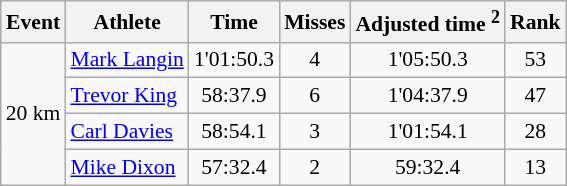<table class="wikitable" style="font-size:90%">
<tr>
<th>Event</th>
<th>Athlete</th>
<th>Time</th>
<th>Misses</th>
<th>Adjusted time <sup>2</sup></th>
<th>Rank</th>
</tr>
<tr>
<td rowspan="4">20 km</td>
<td><a href='#'>Mark Langin</a></td>
<td align="center">1'01:50.3</td>
<td align="center">4</td>
<td align="center">1'05:50.3</td>
<td align="center">53</td>
</tr>
<tr>
<td><a href='#'>Trevor King</a></td>
<td align="center">58:37.9</td>
<td align="center">6</td>
<td align="center">1'04:37.9</td>
<td align="center">47</td>
</tr>
<tr>
<td><a href='#'>Carl Davies</a></td>
<td align="center">58:54.1</td>
<td align="center">3</td>
<td align="center">1'01:54.1</td>
<td align="center">28</td>
</tr>
<tr>
<td><a href='#'>Mike Dixon</a></td>
<td align="center">57:32.4</td>
<td align="center">2</td>
<td align="center">59:32.4</td>
<td align="center">13</td>
</tr>
</table>
